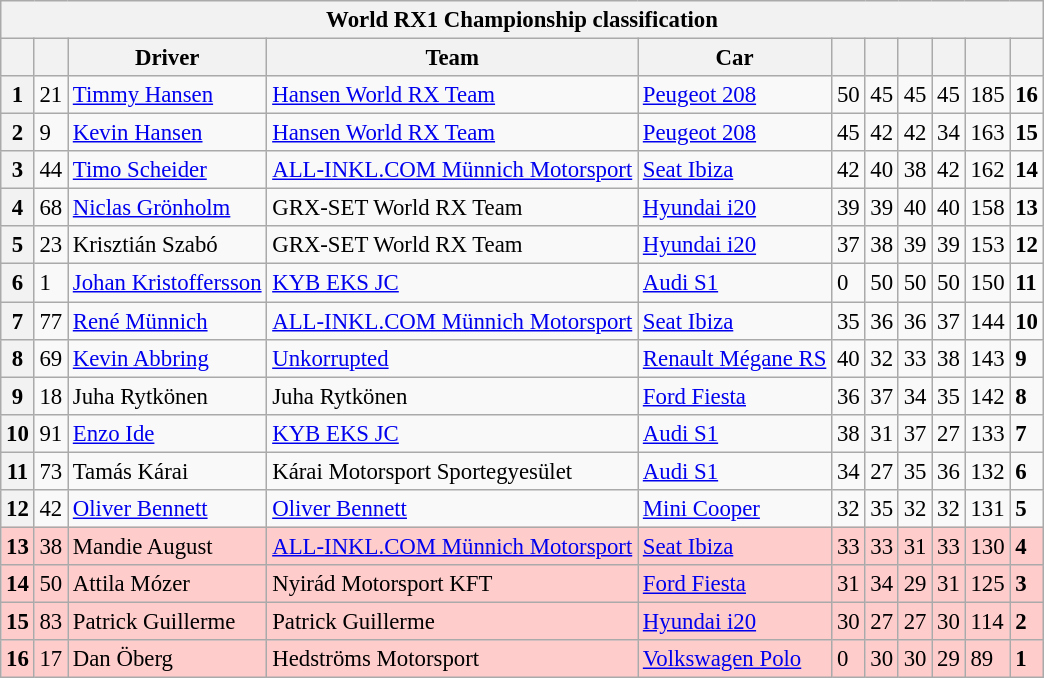<table class="wikitable" style="font-size:95%">
<tr>
<th colspan="11">World RX1 Championship classification</th>
</tr>
<tr>
<th></th>
<th></th>
<th>Driver</th>
<th>Team</th>
<th>Car</th>
<th></th>
<th></th>
<th></th>
<th></th>
<th></th>
<th></th>
</tr>
<tr>
<th>1</th>
<td>21</td>
<td> <a href='#'>Timmy Hansen</a></td>
<td><a href='#'>Hansen World RX Team</a></td>
<td><a href='#'>Peugeot 208</a></td>
<td>50</td>
<td>45</td>
<td>45</td>
<td>45</td>
<td>185</td>
<td><strong>16</strong></td>
</tr>
<tr>
<th>2</th>
<td>9</td>
<td> <a href='#'>Kevin Hansen</a></td>
<td><a href='#'>Hansen World RX Team</a></td>
<td><a href='#'>Peugeot 208</a></td>
<td>45</td>
<td>42</td>
<td>42</td>
<td>34</td>
<td>163</td>
<td><strong>15</strong></td>
</tr>
<tr>
<th>3</th>
<td>44</td>
<td> <a href='#'>Timo Scheider</a></td>
<td><a href='#'>ALL-INKL.COM Münnich Motorsport</a></td>
<td><a href='#'>Seat Ibiza</a></td>
<td>42</td>
<td>40</td>
<td>38</td>
<td>42</td>
<td>162</td>
<td><strong>14</strong></td>
</tr>
<tr>
<th>4</th>
<td>68</td>
<td> <a href='#'>Niclas Grönholm</a></td>
<td>GRX-SET World RX Team</td>
<td><a href='#'>Hyundai i20</a></td>
<td>39</td>
<td>39</td>
<td>40</td>
<td>40</td>
<td>158</td>
<td><strong>13</strong></td>
</tr>
<tr>
<th>5</th>
<td>23</td>
<td> Krisztián Szabó</td>
<td>GRX-SET World RX Team</td>
<td><a href='#'>Hyundai i20</a></td>
<td>37</td>
<td>38</td>
<td>39</td>
<td>39</td>
<td>153</td>
<td><strong>12</strong></td>
</tr>
<tr>
<th>6</th>
<td>1</td>
<td> <a href='#'>Johan Kristoffersson</a></td>
<td><a href='#'>KYB EKS JC</a></td>
<td><a href='#'>Audi S1</a></td>
<td>0</td>
<td>50</td>
<td>50</td>
<td>50</td>
<td>150</td>
<td><strong>11</strong></td>
</tr>
<tr>
<th>7</th>
<td>77</td>
<td> <a href='#'>René Münnich</a></td>
<td><a href='#'>ALL-INKL.COM Münnich Motorsport</a></td>
<td><a href='#'>Seat Ibiza</a></td>
<td>35</td>
<td>36</td>
<td>36</td>
<td>37</td>
<td>144</td>
<td><strong>10</strong></td>
</tr>
<tr>
<th>8</th>
<td>69</td>
<td> <a href='#'>Kevin Abbring</a></td>
<td><a href='#'>Unkorrupted</a></td>
<td><a href='#'>Renault Mégane RS</a></td>
<td>40</td>
<td>32</td>
<td>33</td>
<td>38</td>
<td>143</td>
<td><strong>9</strong></td>
</tr>
<tr>
<th>9</th>
<td>18</td>
<td> Juha Rytkönen</td>
<td>Juha Rytkönen</td>
<td><a href='#'>Ford Fiesta</a></td>
<td>36</td>
<td>37</td>
<td>34</td>
<td>35</td>
<td>142</td>
<td><strong>8</strong></td>
</tr>
<tr>
<th>10</th>
<td>91</td>
<td> <a href='#'>Enzo Ide</a></td>
<td><a href='#'>KYB EKS JC</a></td>
<td><a href='#'>Audi S1</a></td>
<td>38</td>
<td>31</td>
<td>37</td>
<td>27</td>
<td>133</td>
<td><strong>7</strong></td>
</tr>
<tr>
<th>11</th>
<td>73</td>
<td> Tamás Kárai</td>
<td>Kárai Motorsport Sportegyesület</td>
<td><a href='#'>Audi S1</a></td>
<td>34</td>
<td>27</td>
<td>35</td>
<td>36</td>
<td>132</td>
<td><strong>6</strong></td>
</tr>
<tr>
<th>12</th>
<td>42</td>
<td> <a href='#'>Oliver Bennett</a></td>
<td><a href='#'>Oliver Bennett</a></td>
<td><a href='#'>Mini Cooper</a></td>
<td>32</td>
<td>35</td>
<td>32</td>
<td>32</td>
<td>131</td>
<td><strong>5</strong></td>
</tr>
<tr>
<th style="background:#ffcccc;">13</th>
<td style="background:#ffcccc;">38</td>
<td style="background:#ffcccc;"> Mandie August</td>
<td style="background:#ffcccc;"><a href='#'>ALL-INKL.COM Münnich Motorsport</a></td>
<td style="background:#ffcccc;"><a href='#'>Seat Ibiza</a></td>
<td style="background:#ffcccc;">33</td>
<td style="background:#ffcccc;">33</td>
<td style="background:#ffcccc;">31</td>
<td style="background:#ffcccc;">33</td>
<td style="background:#ffcccc;">130</td>
<td style="background:#ffcccc;"><strong>4</strong></td>
</tr>
<tr>
<th style="background:#ffcccc;">14</th>
<td style="background:#ffcccc;">50</td>
<td style="background:#ffcccc;"> Attila Mózer</td>
<td style="background:#ffcccc;">Nyirád Motorsport KFT</td>
<td style="background:#ffcccc;"><a href='#'>Ford Fiesta</a></td>
<td style="background:#ffcccc;">31</td>
<td style="background:#ffcccc;">34</td>
<td style="background:#ffcccc;">29</td>
<td style="background:#ffcccc;">31</td>
<td style="background:#ffcccc;">125</td>
<td style="background:#ffcccc;"><strong>3</strong></td>
</tr>
<tr>
<th style="background:#ffcccc;">15</th>
<td style="background:#ffcccc;">83</td>
<td style="background:#ffcccc;"> Patrick Guillerme</td>
<td style="background:#ffcccc;">Patrick Guillerme</td>
<td style="background:#ffcccc;"><a href='#'>Hyundai i20</a></td>
<td style="background:#ffcccc;">30</td>
<td style="background:#ffcccc;">27</td>
<td style="background:#ffcccc;">27</td>
<td style="background:#ffcccc;">30</td>
<td style="background:#ffcccc;">114</td>
<td style="background:#ffcccc;"><strong>2</strong></td>
</tr>
<tr>
<th style="background:#ffcccc;">16</th>
<td style="background:#ffcccc;">17</td>
<td style="background:#ffcccc;"> Dan Öberg</td>
<td style="background:#ffcccc;">Hedströms Motorsport</td>
<td style="background:#ffcccc;"><a href='#'>Volkswagen Polo</a></td>
<td style="background:#ffcccc;">0</td>
<td style="background:#ffcccc;">30</td>
<td style="background:#ffcccc;">30</td>
<td style="background:#ffcccc;">29</td>
<td style="background:#ffcccc;">89</td>
<td style="background:#ffcccc;"><strong>1</strong></td>
</tr>
</table>
